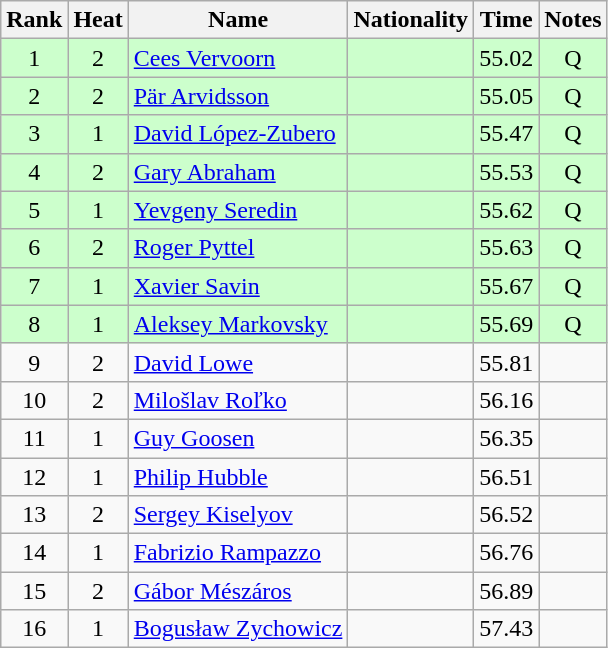<table class="wikitable sortable" style="text-align:center">
<tr>
<th>Rank</th>
<th>Heat</th>
<th>Name</th>
<th>Nationality</th>
<th>Time</th>
<th>Notes</th>
</tr>
<tr bgcolor=ccffcc>
<td>1</td>
<td>2</td>
<td align=left><a href='#'>Cees Vervoorn</a></td>
<td align=left></td>
<td>55.02</td>
<td>Q</td>
</tr>
<tr bgcolor=ccffcc>
<td>2</td>
<td>2</td>
<td align=left><a href='#'>Pär Arvidsson</a></td>
<td align=left></td>
<td>55.05</td>
<td>Q</td>
</tr>
<tr bgcolor=ccffcc>
<td>3</td>
<td>1</td>
<td align=left><a href='#'>David López-Zubero</a></td>
<td align=left></td>
<td>55.47</td>
<td>Q</td>
</tr>
<tr bgcolor=ccffcc>
<td>4</td>
<td>2</td>
<td align=left><a href='#'>Gary Abraham</a></td>
<td align=left></td>
<td>55.53</td>
<td>Q</td>
</tr>
<tr bgcolor=ccffcc>
<td>5</td>
<td>1</td>
<td align=left><a href='#'>Yevgeny Seredin</a></td>
<td align=left></td>
<td>55.62</td>
<td>Q</td>
</tr>
<tr bgcolor=ccffcc>
<td>6</td>
<td>2</td>
<td align=left><a href='#'>Roger Pyttel</a></td>
<td align=left></td>
<td>55.63</td>
<td>Q</td>
</tr>
<tr bgcolor=ccffcc>
<td>7</td>
<td>1</td>
<td align=left><a href='#'>Xavier Savin</a></td>
<td align=left></td>
<td>55.67</td>
<td>Q</td>
</tr>
<tr bgcolor=ccffcc>
<td>8</td>
<td>1</td>
<td align=left><a href='#'>Aleksey Markovsky</a></td>
<td align=left></td>
<td>55.69</td>
<td>Q</td>
</tr>
<tr>
<td>9</td>
<td>2</td>
<td align=left><a href='#'>David Lowe</a></td>
<td align=left></td>
<td>55.81</td>
<td></td>
</tr>
<tr>
<td>10</td>
<td>2</td>
<td align=left><a href='#'>Milošlav Roľko</a></td>
<td align=left></td>
<td>56.16</td>
<td></td>
</tr>
<tr>
<td>11</td>
<td>1</td>
<td align=left><a href='#'>Guy Goosen</a></td>
<td align=left></td>
<td>56.35</td>
<td></td>
</tr>
<tr>
<td>12</td>
<td>1</td>
<td align=left><a href='#'>Philip Hubble</a></td>
<td align=left></td>
<td>56.51</td>
<td></td>
</tr>
<tr>
<td>13</td>
<td>2</td>
<td align=left><a href='#'>Sergey Kiselyov</a></td>
<td align=left></td>
<td>56.52</td>
<td></td>
</tr>
<tr>
<td>14</td>
<td>1</td>
<td align=left><a href='#'>Fabrizio Rampazzo</a></td>
<td align=left></td>
<td>56.76</td>
<td></td>
</tr>
<tr>
<td>15</td>
<td>2</td>
<td align=left><a href='#'>Gábor Mészáros</a></td>
<td align=left></td>
<td>56.89</td>
<td></td>
</tr>
<tr>
<td>16</td>
<td>1</td>
<td align=left><a href='#'>Bogusław Zychowicz</a></td>
<td align=left></td>
<td>57.43</td>
<td></td>
</tr>
</table>
